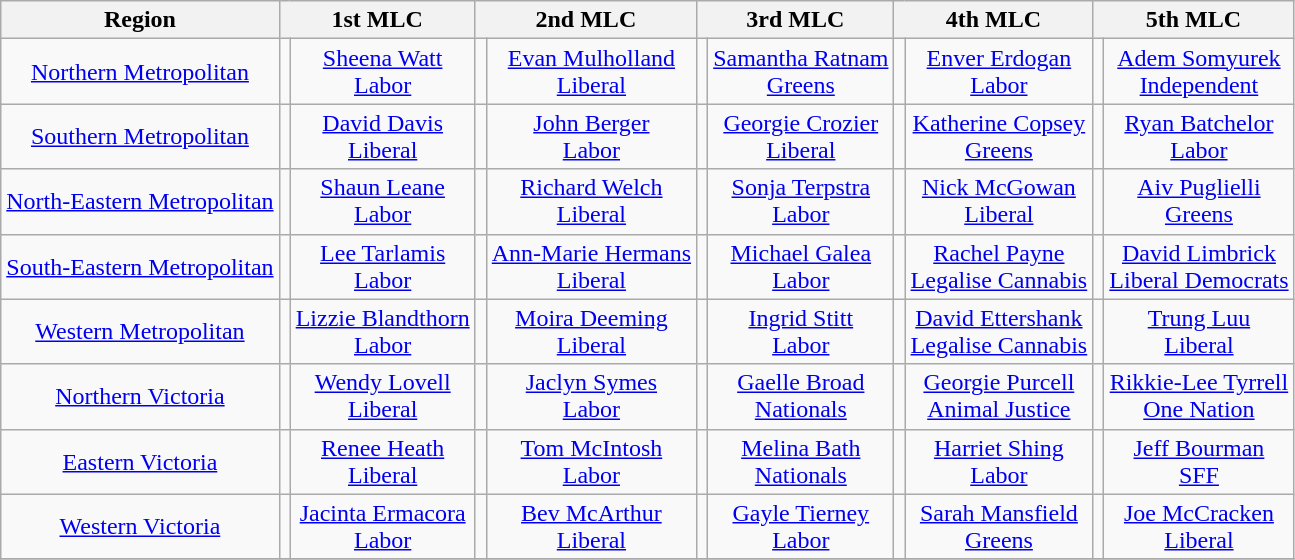<table class="wikitable" style="text-align:center">
<tr>
<th>Region</th>
<th colspan=2>1st MLC</th>
<th colspan=2>2nd MLC</th>
<th colspan=2>3rd MLC</th>
<th colspan=2>4th MLC</th>
<th colspan=2>5th MLC</th>
</tr>
<tr>
<td><a href='#'>Northern Metropolitan</a></td>
<td></td>
<td><a href='#'>Sheena Watt</a><br><a href='#'>Labor</a></td>
<td></td>
<td><a href='#'>Evan Mulholland</a><br><a href='#'>Liberal</a></td>
<td></td>
<td><a href='#'>Samantha Ratnam</a><br><a href='#'>Greens</a></td>
<td></td>
<td><a href='#'>Enver Erdogan</a><br><a href='#'>Labor</a></td>
<td></td>
<td><a href='#'>Adem Somyurek</a><br><a href='#'>Independent</a></td>
</tr>
<tr>
<td><a href='#'>Southern Metropolitan</a></td>
<td></td>
<td><a href='#'>David Davis</a><br><a href='#'>Liberal</a></td>
<td></td>
<td><a href='#'>John Berger</a><br><a href='#'>Labor</a></td>
<td></td>
<td><a href='#'>Georgie Crozier</a><br><a href='#'>Liberal</a></td>
<td></td>
<td><a href='#'>Katherine Copsey</a><br><a href='#'>Greens</a></td>
<td></td>
<td><a href='#'>Ryan Batchelor</a><br><a href='#'>Labor</a></td>
</tr>
<tr>
<td><a href='#'>North-Eastern Metropolitan</a></td>
<td></td>
<td><a href='#'>Shaun Leane</a><br><a href='#'>Labor</a></td>
<td></td>
<td><a href='#'>Richard Welch</a><br><a href='#'>Liberal</a></td>
<td></td>
<td><a href='#'>Sonja Terpstra</a><br><a href='#'>Labor</a></td>
<td></td>
<td><a href='#'>Nick McGowan</a><br><a href='#'>Liberal</a></td>
<td></td>
<td><a href='#'>Aiv Puglielli</a><br><a href='#'>Greens</a></td>
</tr>
<tr>
<td><a href='#'>South-Eastern Metropolitan</a></td>
<td></td>
<td><a href='#'>Lee Tarlamis</a><br><a href='#'>Labor</a></td>
<td></td>
<td><a href='#'>Ann-Marie Hermans</a><br><a href='#'>Liberal</a></td>
<td></td>
<td><a href='#'>Michael Galea</a><br><a href='#'>Labor</a></td>
<td></td>
<td><a href='#'>Rachel Payne</a><br><a href='#'>Legalise Cannabis</a></td>
<td></td>
<td><a href='#'>David Limbrick</a><br><a href='#'>Liberal Democrats</a></td>
</tr>
<tr>
<td><a href='#'>Western Metropolitan</a></td>
<td></td>
<td><a href='#'>Lizzie Blandthorn</a><br><a href='#'>Labor</a></td>
<td></td>
<td><a href='#'>Moira Deeming</a><br> <a href='#'>Liberal</a></td>
<td></td>
<td><a href='#'>Ingrid Stitt</a><br><a href='#'>Labor</a></td>
<td></td>
<td><a href='#'>David Ettershank</a><br><a href='#'>Legalise Cannabis</a></td>
<td></td>
<td><a href='#'>Trung Luu</a><br><a href='#'>Liberal</a></td>
</tr>
<tr>
<td><a href='#'>Northern Victoria</a></td>
<td></td>
<td><a href='#'>Wendy Lovell</a><br><a href='#'>Liberal</a></td>
<td></td>
<td><a href='#'>Jaclyn Symes</a><br><a href='#'>Labor</a></td>
<td></td>
<td><a href='#'>Gaelle Broad</a><br><a href='#'>Nationals</a></td>
<td></td>
<td><a href='#'>Georgie Purcell</a><br><a href='#'>Animal Justice</a></td>
<td></td>
<td><a href='#'>Rikkie-Lee Tyrrell</a><br><a href='#'>One Nation</a></td>
</tr>
<tr>
<td><a href='#'>Eastern Victoria</a></td>
<td></td>
<td><a href='#'>Renee Heath</a><br><a href='#'>Liberal</a></td>
<td></td>
<td><a href='#'>Tom McIntosh</a><br><a href='#'>Labor</a></td>
<td></td>
<td><a href='#'>Melina Bath</a><br><a href='#'>Nationals</a></td>
<td></td>
<td><a href='#'>Harriet Shing</a><br><a href='#'>Labor</a></td>
<td></td>
<td><a href='#'>Jeff Bourman</a><br><a href='#'>SFF</a></td>
</tr>
<tr>
<td><a href='#'>Western Victoria</a></td>
<td></td>
<td><a href='#'>Jacinta Ermacora</a><br><a href='#'>Labor</a></td>
<td></td>
<td><a href='#'>Bev McArthur</a><br><a href='#'>Liberal</a></td>
<td></td>
<td><a href='#'>Gayle Tierney</a><br><a href='#'>Labor</a></td>
<td></td>
<td><a href='#'>Sarah Mansfield</a><br><a href='#'>Greens</a></td>
<td></td>
<td><a href='#'>Joe McCracken</a><br><a href='#'>Liberal</a></td>
</tr>
<tr>
</tr>
</table>
